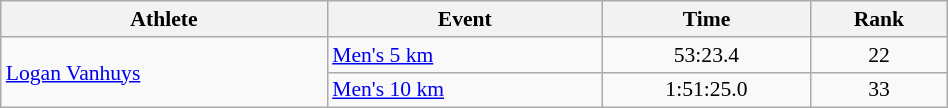<table class="wikitable" style="text-align:center; font-size:90%; width:50%;">
<tr>
<th>Athlete</th>
<th>Event</th>
<th>Time</th>
<th>Rank</th>
</tr>
<tr>
<td align=left rowspan=2><a href='#'>Logan Vanhuys</a></td>
<td align=left><a href='#'>Men's 5 km</a></td>
<td>53:23.4</td>
<td>22</td>
</tr>
<tr>
<td align=left><a href='#'>Men's 10 km</a></td>
<td>1:51:25.0</td>
<td>33</td>
</tr>
</table>
